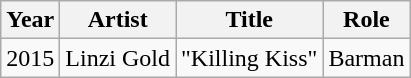<table class="wikitable sortable">
<tr>
<th>Year</th>
<th>Artist</th>
<th>Title</th>
<th>Role</th>
</tr>
<tr>
<td>2015</td>
<td>Linzi Gold</td>
<td>"Killing Kiss"</td>
<td>Barman</td>
</tr>
</table>
